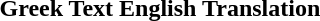<table>
<tr>
<th>Greek Text</th>
<th>English Translation</th>
</tr>
<tr>
<td><br></td>
<td><br></td>
</tr>
</table>
